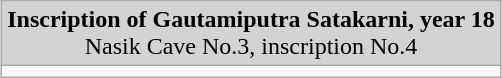<table class="wikitable" style="margin:0 auto;"  align="center"  colspan="2" cellpadding="3" style="font-size: 80%; width: 100%;">
<tr>
<td align=center colspan=2 style="background:#D3D3D3; font-size: 100%;"><strong>Inscription of Gautamiputra Satakarni, year 18</strong><br>Nasik Cave No.3, inscription No.4</td>
</tr>
<tr>
<td></td>
</tr>
</table>
